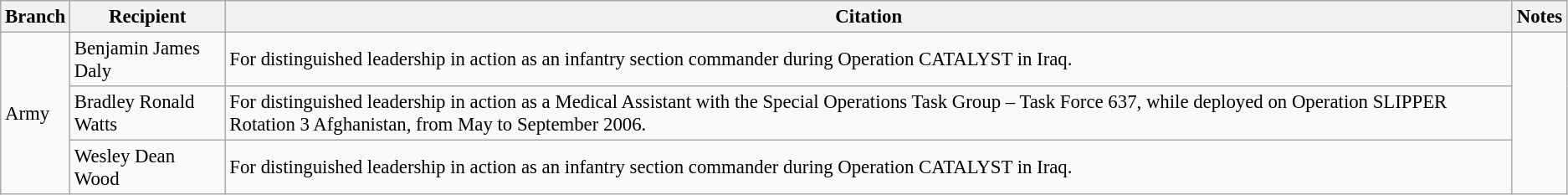<table class="wikitable" style="font-size:95%;">
<tr>
<th>Branch</th>
<th>Recipient</th>
<th>Citation</th>
<th>Notes</th>
</tr>
<tr>
<td rowspan=3>Army</td>
<td> Benjamin James Daly</td>
<td>For distinguished leadership in action as an infantry section commander during Operation CATALYST in Iraq.</td>
<td rowspan=3></td>
</tr>
<tr>
<td> Bradley Ronald Watts</td>
<td>For distinguished leadership in action as a Medical Assistant with the Special Operations Task Group – Task Force 637, while deployed on Operation SLIPPER Rotation 3 Afghanistan, from May to September 2006.</td>
</tr>
<tr>
<td> Wesley Dean Wood</td>
<td>For distinguished leadership in action as an infantry section commander during Operation CATALYST in Iraq.</td>
</tr>
</table>
